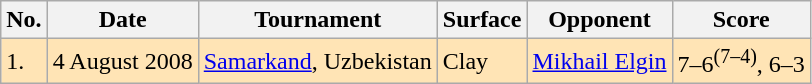<table class="sortable wikitable">
<tr>
<th>No.</th>
<th>Date</th>
<th>Tournament</th>
<th>Surface</th>
<th>Opponent</th>
<th>Score</th>
</tr>
<tr bgcolor=moccasin>
<td>1.</td>
<td>4 August 2008</td>
<td><a href='#'>Samarkand</a>, Uzbekistan</td>
<td>Clay</td>
<td> <a href='#'>Mikhail Elgin</a></td>
<td>7–6<sup>(7–4)</sup>, 6–3</td>
</tr>
</table>
